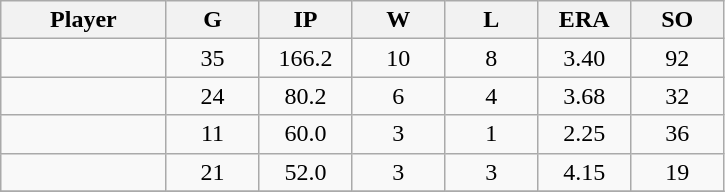<table class="wikitable sortable">
<tr>
<th bgcolor="#DDDDFF" width="16%">Player</th>
<th bgcolor="#DDDDFF" width="9%">G</th>
<th bgcolor="#DDDDFF" width="9%">IP</th>
<th bgcolor="#DDDDFF" width="9%">W</th>
<th bgcolor="#DDDDFF" width="9%">L</th>
<th bgcolor="#DDDDFF" width="9%">ERA</th>
<th bgcolor="#DDDDFF" width="9%">SO</th>
</tr>
<tr align="center">
<td></td>
<td>35</td>
<td>166.2</td>
<td>10</td>
<td>8</td>
<td>3.40</td>
<td>92</td>
</tr>
<tr align="center">
<td></td>
<td>24</td>
<td>80.2</td>
<td>6</td>
<td>4</td>
<td>3.68</td>
<td>32</td>
</tr>
<tr align="center">
<td></td>
<td>11</td>
<td>60.0</td>
<td>3</td>
<td>1</td>
<td>2.25</td>
<td>36</td>
</tr>
<tr align="center">
<td></td>
<td>21</td>
<td>52.0</td>
<td>3</td>
<td>3</td>
<td>4.15</td>
<td>19</td>
</tr>
<tr align="center">
</tr>
</table>
